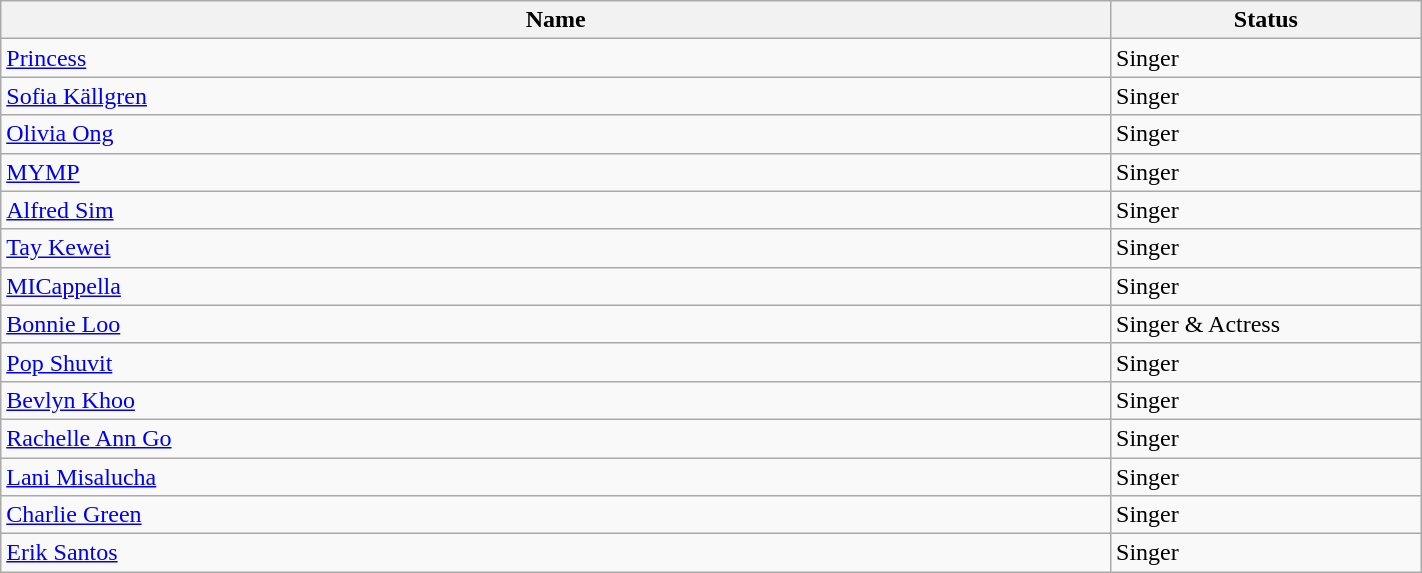<table class="wikitable" width="75%">
<tr>
<th width="25%">Name</th>
<th width="7%">Status</th>
</tr>
<tr>
<td><a href='#'>Princess</a></td>
<td>Singer</td>
</tr>
<tr>
<td><a href='#'>Sofia Källgren</a></td>
<td>Singer</td>
</tr>
<tr>
<td><a href='#'>Olivia Ong</a></td>
<td>Singer</td>
</tr>
<tr>
<td><a href='#'>MYMP</a></td>
<td>Singer</td>
</tr>
<tr>
<td><a href='#'>Alfred Sim</a></td>
<td>Singer</td>
</tr>
<tr>
<td><a href='#'>Tay Kewei</a></td>
<td>Singer</td>
</tr>
<tr>
<td><a href='#'>MICappella</a></td>
<td>Singer</td>
</tr>
<tr>
<td><a href='#'>Bonnie Loo</a></td>
<td>Singer & Actress</td>
</tr>
<tr>
<td><a href='#'>Pop Shuvit</a></td>
<td>Singer</td>
</tr>
<tr>
<td><a href='#'>Bevlyn Khoo</a></td>
<td>Singer</td>
</tr>
<tr>
<td><a href='#'>Rachelle Ann Go</a></td>
<td>Singer</td>
</tr>
<tr>
<td><a href='#'>Lani Misalucha</a></td>
<td>Singer</td>
</tr>
<tr>
<td><a href='#'>Charlie Green</a></td>
<td>Singer</td>
</tr>
<tr>
<td><a href='#'>Erik Santos</a></td>
<td>Singer</td>
</tr>
</table>
